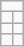<table class="wikitable" align="right">
<tr>
<td colspan="2"></td>
</tr>
<tr>
<td></td>
<td></td>
</tr>
<tr>
<td></td>
<td></td>
</tr>
<tr>
<td></td>
<td></td>
</tr>
</table>
